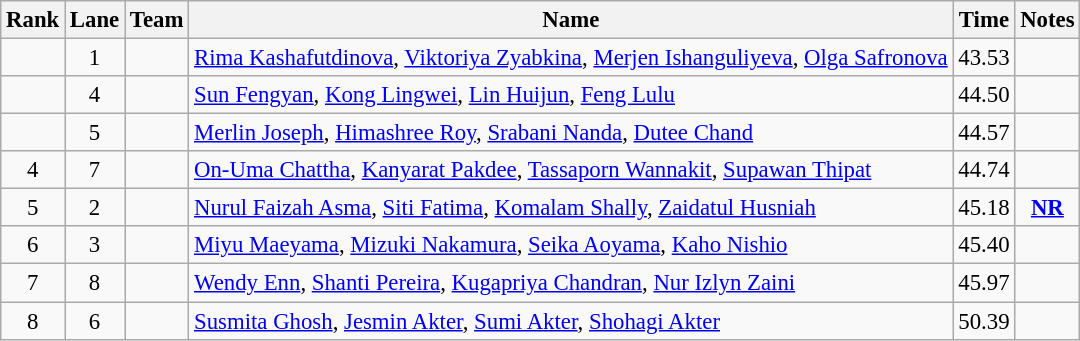<table class="wikitable sortable" style="text-align:center;font-size:95%">
<tr>
<th>Rank</th>
<th>Lane</th>
<th>Team</th>
<th>Name</th>
<th>Time</th>
<th>Notes</th>
</tr>
<tr>
<td></td>
<td>1</td>
<td align=left></td>
<td align=left><a href='#'>Rima Kashafutdinova</a>, <a href='#'>Viktoriya Zyabkina</a>, <a href='#'>Merjen Ishanguliyeva</a>,  <a href='#'>Olga Safronova</a></td>
<td>43.53</td>
<td></td>
</tr>
<tr>
<td></td>
<td>4</td>
<td align=left></td>
<td align=left><a href='#'>Sun Fengyan</a>, <a href='#'>Kong Lingwei</a>, <a href='#'>Lin Huijun</a>, <a href='#'>Feng Lulu</a></td>
<td>44.50</td>
<td></td>
</tr>
<tr>
<td></td>
<td>5</td>
<td align=left></td>
<td align=left><a href='#'>Merlin Joseph</a>, <a href='#'>Himashree Roy</a>, <a href='#'>Srabani Nanda</a>, <a href='#'>Dutee Chand</a></td>
<td>44.57</td>
<td></td>
</tr>
<tr>
<td>4</td>
<td>7</td>
<td align=left></td>
<td align=left><a href='#'>On-Uma Chattha</a>, <a href='#'>Kanyarat Pakdee</a>, <a href='#'>Tassaporn Wannakit</a>, <a href='#'>Supawan Thipat</a></td>
<td>44.74</td>
<td></td>
</tr>
<tr>
<td>5</td>
<td>2</td>
<td align=left></td>
<td align=left><a href='#'>Nurul Faizah Asma</a>, <a href='#'>Siti Fatima</a>, <a href='#'>Komalam Shally</a>, <a href='#'>Zaidatul Husniah</a></td>
<td>45.18</td>
<td><strong><a href='#'>NR</a></strong></td>
</tr>
<tr>
<td>6</td>
<td>3</td>
<td align=left></td>
<td align=left><a href='#'>Miyu Maeyama</a>, <a href='#'>Mizuki Nakamura</a>, <a href='#'>Seika Aoyama</a>, <a href='#'>Kaho Nishio</a></td>
<td>45.40</td>
<td></td>
</tr>
<tr>
<td>7</td>
<td>8</td>
<td align=left></td>
<td align=left><a href='#'>Wendy Enn</a>, <a href='#'>Shanti Pereira</a>, <a href='#'>Kugapriya Chandran</a>, <a href='#'>Nur Izlyn Zaini</a></td>
<td>45.97</td>
<td></td>
</tr>
<tr>
<td>8</td>
<td>6</td>
<td align=left></td>
<td align=left><a href='#'>Susmita Ghosh</a>, <a href='#'>Jesmin Akter</a>, <a href='#'>Sumi Akter</a>, <a href='#'>Shohagi Akter</a></td>
<td>50.39</td>
<td></td>
</tr>
</table>
